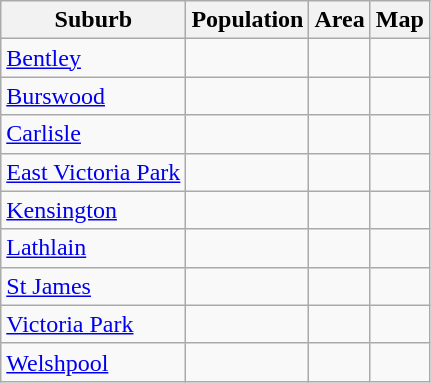<table class="wikitable sortable">
<tr>
<th>Suburb</th>
<th data-sort-type=number>Population</th>
<th data-sort-type=number>Area</th>
<th>Map</th>
</tr>
<tr>
<td><a href='#'>Bentley</a></td>
<td></td>
<td></td>
<td></td>
</tr>
<tr>
<td><a href='#'>Burswood</a></td>
<td></td>
<td></td>
<td></td>
</tr>
<tr>
<td><a href='#'>Carlisle</a></td>
<td></td>
<td></td>
<td></td>
</tr>
<tr>
<td><a href='#'>East Victoria Park</a></td>
<td></td>
<td></td>
<td></td>
</tr>
<tr>
<td><a href='#'>Kensington</a></td>
<td></td>
<td></td>
<td></td>
</tr>
<tr>
<td><a href='#'>Lathlain</a></td>
<td></td>
<td></td>
<td></td>
</tr>
<tr>
<td><a href='#'>St James</a></td>
<td></td>
<td></td>
<td></td>
</tr>
<tr>
<td><a href='#'>Victoria Park</a></td>
<td></td>
<td></td>
<td></td>
</tr>
<tr>
<td><a href='#'>Welshpool</a></td>
<td></td>
<td></td>
<td></td>
</tr>
</table>
